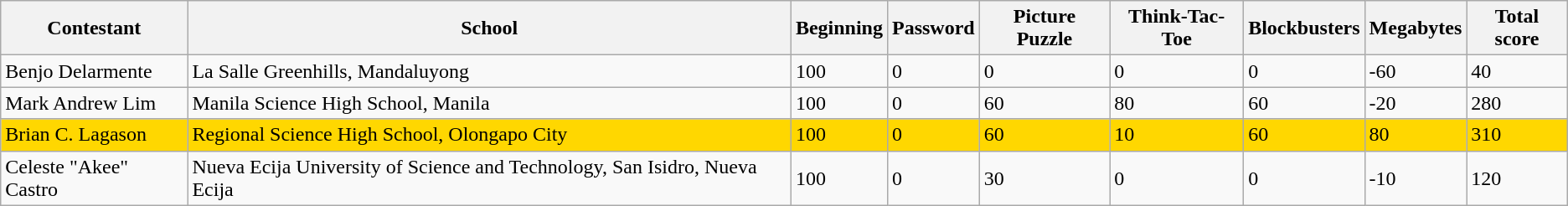<table class="wikitable">
<tr>
<th>Contestant</th>
<th>School</th>
<th>Beginning</th>
<th>Password</th>
<th>Picture Puzzle</th>
<th>Think-Tac-Toe</th>
<th>Blockbusters</th>
<th>Megabytes</th>
<th>Total score</th>
</tr>
<tr>
<td>Benjo Delarmente</td>
<td>La Salle Greenhills, Mandaluyong</td>
<td>100</td>
<td>0</td>
<td>0</td>
<td>0</td>
<td>0</td>
<td>-60</td>
<td>40</td>
</tr>
<tr>
<td>Mark Andrew Lim</td>
<td>Manila Science High School, Manila</td>
<td>100</td>
<td>0</td>
<td>60</td>
<td>80</td>
<td>60</td>
<td>-20</td>
<td>280</td>
</tr>
<tr bgcolor="#FFD700">
<td>Brian C. Lagason</td>
<td>Regional Science High School, Olongapo City</td>
<td>100</td>
<td>0</td>
<td>60</td>
<td>10</td>
<td>60</td>
<td>80</td>
<td>310</td>
</tr>
<tr>
<td>Celeste "Akee" Castro</td>
<td>Nueva Ecija University of Science and Technology, San Isidro, Nueva Ecija</td>
<td>100</td>
<td>0</td>
<td>30</td>
<td>0</td>
<td>0</td>
<td>-10</td>
<td>120</td>
</tr>
</table>
